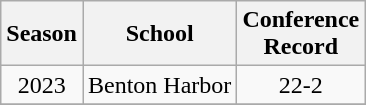<table class="wikitable sortable" style="text-align:center">
<tr>
<th>Season</th>
<th>School</th>
<th>Conference<br>Record</th>
</tr>
<tr>
<td>2023</td>
<td>Benton Harbor</td>
<td>22-2</td>
</tr>
<tr>
</tr>
</table>
